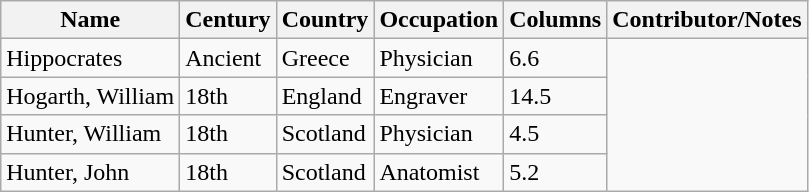<table class="wikitable">
<tr>
<th>Name</th>
<th>Century</th>
<th>Country</th>
<th>Occupation</th>
<th>Columns</th>
<th>Contributor/Notes</th>
</tr>
<tr>
<td>Hippocrates</td>
<td>Ancient</td>
<td>Greece</td>
<td>Physician</td>
<td>6.6</td>
</tr>
<tr>
<td>Hogarth, William</td>
<td>18th</td>
<td>England</td>
<td>Engraver</td>
<td>14.5</td>
</tr>
<tr>
<td>Hunter, William</td>
<td>18th</td>
<td>Scotland</td>
<td>Physician</td>
<td>4.5</td>
</tr>
<tr>
<td>Hunter, John</td>
<td>18th</td>
<td>Scotland</td>
<td>Anatomist</td>
<td>5.2</td>
</tr>
</table>
